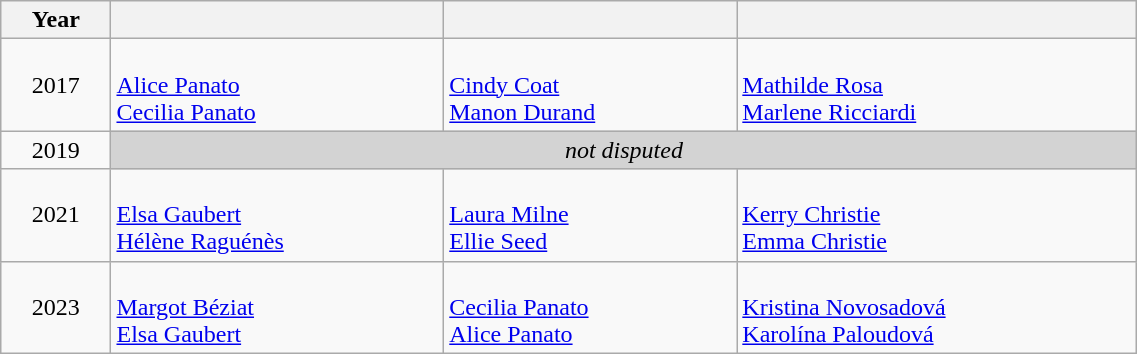<table class="wikitable" width=60% style="font-size:100%; text-align:left;">
<tr>
<th>Year</th>
<th></th>
<th></th>
<th></th>
</tr>
<tr>
<td align=center>2017</td>
<td><br><a href='#'>Alice Panato</a><br><a href='#'>Cecilia Panato</a></td>
<td><br><a href='#'>Cindy Coat</a><br><a href='#'>Manon Durand</a></td>
<td><br><a href='#'>Mathilde Rosa</a><br><a href='#'>Marlene Ricciardi</a></td>
</tr>
<tr>
<td align=center>2019</td>
<td align=center bgcolor=lightgrey colspan=3><em>not disputed</em></td>
</tr>
<tr>
<td align=center>2021</td>
<td><br><a href='#'>Elsa Gaubert</a><br><a href='#'>Hélène Raguénès</a></td>
<td><br><a href='#'>Laura Milne</a><br><a href='#'>Ellie Seed</a></td>
<td><br><a href='#'>Kerry Christie</a><br><a href='#'>Emma Christie</a></td>
</tr>
<tr>
<td align=center>2023</td>
<td><br><a href='#'>Margot Béziat</a><br><a href='#'>Elsa Gaubert</a></td>
<td><br><a href='#'>Cecilia Panato</a><br><a href='#'>Alice Panato</a></td>
<td><br><a href='#'>Kristina Novosadová</a><br><a href='#'>Karolína Paloudová</a></td>
</tr>
</table>
